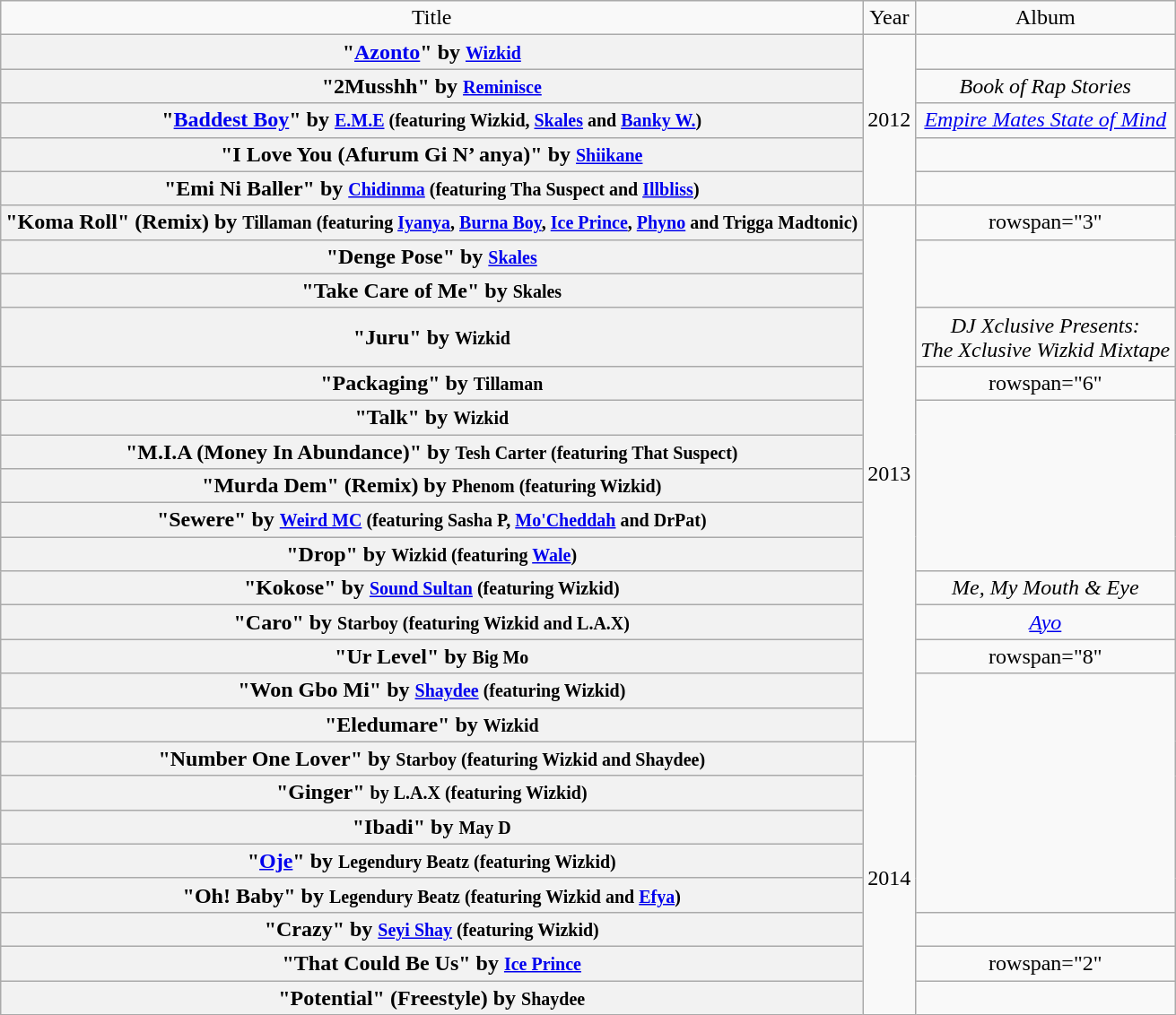<table class="wikitable plainrowheaders" style="text-align:center;">
<tr>
<td>Title</td>
<td>Year</td>
<td>Album</td>
</tr>
<tr>
<th scope="row">"<a href='#'>Azonto</a>" by <small><a href='#'>Wizkid</a></small></th>
<td rowspan="5">2012</td>
<td></td>
</tr>
<tr>
<th scope="row">"2Musshh" by <small><a href='#'>Reminisce</a></small></th>
<td><em>Book of Rap Stories</em></td>
</tr>
<tr>
<th scope="row">"<a href='#'>Baddest Boy</a>" by <small><a href='#'>E.M.E</a> (featuring Wizkid, <a href='#'>Skales</a> and <a href='#'>Banky W.</a>)</small></th>
<td><em><a href='#'>Empire Mates State of Mind</a></em></td>
</tr>
<tr>
<th scope="row">"I Love You (Afurum Gi N’ anya)" by <small><a href='#'>Shiikane</a></small></th>
<td></td>
</tr>
<tr>
<th scope="row">"Emi Ni Baller" by <small><a href='#'>Chidinma</a> (featuring Tha Suspect and <a href='#'>Illbliss</a>)</small></th>
<td></td>
</tr>
<tr>
<th scope="row">"Koma Roll" (Remix) by <small>Tillaman (featuring <a href='#'>Iyanya</a>, <a href='#'>Burna Boy</a>, <a href='#'>Ice Prince</a>, <a href='#'>Phyno</a> and Trigga Madtonic)</small></th>
<td rowspan="15">2013</td>
<td>rowspan="3" </td>
</tr>
<tr>
<th scope="row">"Denge Pose" by <small><a href='#'>Skales</a></small></th>
</tr>
<tr>
<th scope="row">"Take Care of Me" by <small>Skales</small></th>
</tr>
<tr>
<th scope="row">"Juru" by <small>Wizkid</small></th>
<td><em>DJ Xclusive Presents: <br>The Xclusive Wizkid Mixtape</em></td>
</tr>
<tr>
<th scope="row">"Packaging" by <small>Tillaman</small></th>
<td>rowspan="6" </td>
</tr>
<tr>
<th scope="row">"Talk" by <small>Wizkid</small></th>
</tr>
<tr>
<th scope="row">"M.I.A (Money In Abundance)" by <small>Tesh Carter (featuring That Suspect)</small></th>
</tr>
<tr>
<th scope="row">"Murda Dem" (Remix) by <small>Phenom (featuring Wizkid)</small></th>
</tr>
<tr>
<th scope="row">"Sewere" by <small><a href='#'>Weird MC</a> (featuring Sasha P, <a href='#'>Mo'Cheddah</a> and DrPat)</small></th>
</tr>
<tr>
<th scope="row">"Drop" by <small>Wizkid (featuring <a href='#'>Wale</a>)</small></th>
</tr>
<tr>
<th scope="row">"Kokose" by <small><a href='#'>Sound Sultan</a> (featuring Wizkid)</small></th>
<td><em>Me, My Mouth & Eye</em></td>
</tr>
<tr>
<th scope="row">"Caro" by <small>Starboy (featuring Wizkid and L.A.X)</small></th>
<td><em><a href='#'>Ayo</a></em></td>
</tr>
<tr>
<th scope="row">"Ur Level" by <small>Big Mo</small></th>
<td>rowspan="8" </td>
</tr>
<tr>
<th scope="row">"Won Gbo Mi" by <small><a href='#'>Shaydee</a> (featuring Wizkid)</small></th>
</tr>
<tr>
<th scope="row">"Eledumare" by <small>Wizkid</small></th>
</tr>
<tr>
<th scope="row">"Number One Lover" by <small>Starboy (featuring Wizkid and Shaydee)</small></th>
<td rowspan="8">2014</td>
</tr>
<tr>
<th scope="row">"Ginger" <small>by L.A.X (featuring Wizkid)</small></th>
</tr>
<tr>
<th scope="row">"Ibadi" by <small>May D</small></th>
</tr>
<tr>
<th scope="row">"<a href='#'>Oje</a>" by <small>Legendury Beatz (featuring Wizkid)</small></th>
</tr>
<tr>
<th scope="row">"Oh! Baby" by <small>Legendury Beatz (featuring Wizkid and <a href='#'>Efya</a>)</small></th>
</tr>
<tr>
<th scope="row">"Crazy" by <small><a href='#'>Seyi Shay</a> (featuring Wizkid)</small></th>
<td></td>
</tr>
<tr>
<th scope="row">"That Could Be Us" by <small><a href='#'>Ice Prince</a></small></th>
<td>rowspan="2" </td>
</tr>
<tr>
<th scope="row">"Potential" (Freestyle) by <small>Shaydee</small></th>
</tr>
</table>
